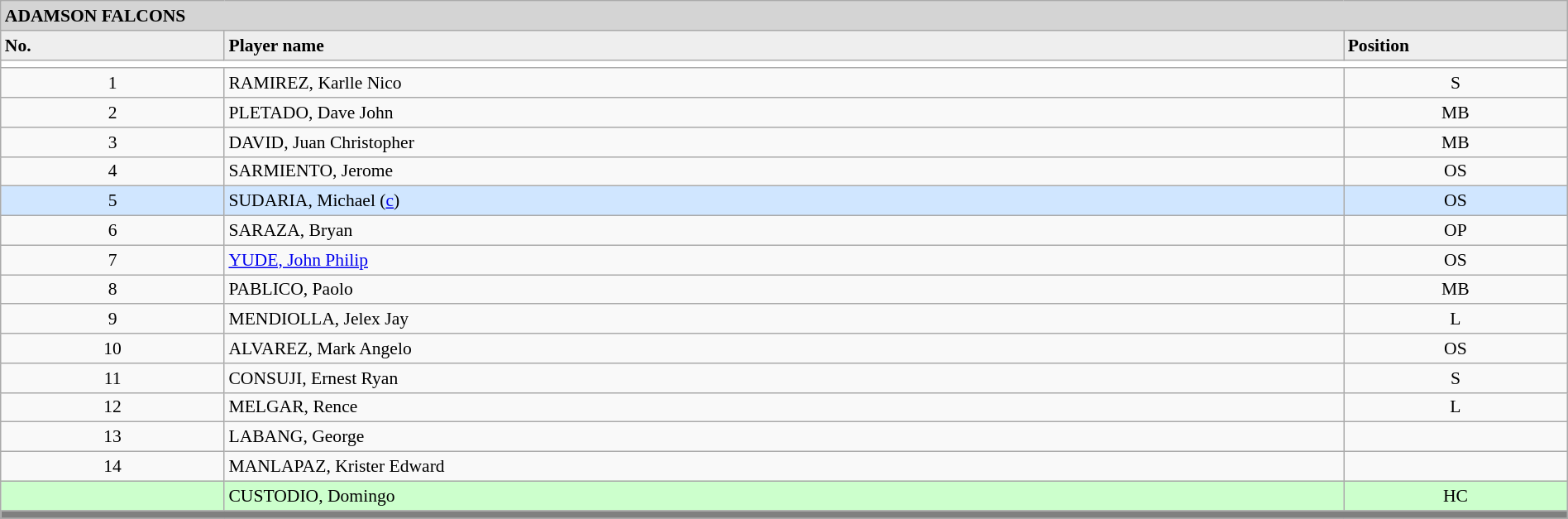<table class="wikitable collapsible collapsed" style="font-size:90%;width:100%;">
<tr>
<th style="background:#D4D4D4; text-align:left;" colspan=3> ADAMSON FALCONS</th>
</tr>
<tr style="background:#EEEEEE; font-weight:bold;">
<td width=10%>No.</td>
<td width=50%>Player name</td>
<td width=10%>Position</td>
</tr>
<tr style="background:#FFFFFF;">
<td colspan=3 align=center></td>
</tr>
<tr>
<td align=center>1</td>
<td>RAMIREZ, Karlle Nico</td>
<td align=center>S</td>
</tr>
<tr>
<td align=center>2</td>
<td>PLETADO, Dave John</td>
<td align=center>MB</td>
</tr>
<tr>
<td align=center>3</td>
<td>DAVID, Juan Christopher</td>
<td align=center>MB</td>
</tr>
<tr>
<td align=center>4</td>
<td>SARMIENTO, Jerome</td>
<td align=center>OS</td>
</tr>
<tr bgcolor=#D0E6FF>
<td align=center>5</td>
<td>SUDARIA, Michael (<a href='#'>c</a>)</td>
<td align=center>OS</td>
</tr>
<tr>
<td align=center>6</td>
<td>SARAZA, Bryan</td>
<td align=center>OP</td>
</tr>
<tr>
<td align=center>7</td>
<td><a href='#'>YUDE, John Philip</a></td>
<td align=center>OS</td>
</tr>
<tr>
<td align=center>8</td>
<td>PABLICO, Paolo</td>
<td align=center>MB</td>
</tr>
<tr>
<td align=center>9</td>
<td>MENDIOLLA, Jelex Jay</td>
<td align=center>L</td>
</tr>
<tr>
<td align=center>10</td>
<td>ALVAREZ, Mark Angelo</td>
<td align=center>OS</td>
</tr>
<tr>
<td align=center>11</td>
<td>CONSUJI, Ernest Ryan</td>
<td align=center>S</td>
</tr>
<tr>
<td align=center>12</td>
<td>MELGAR, Rence</td>
<td align=center>L</td>
</tr>
<tr>
<td align=center>13</td>
<td>LABANG, George</td>
<td align=center></td>
</tr>
<tr>
<td align=center>14</td>
<td>MANLAPAZ, Krister Edward</td>
<td align=center></td>
</tr>
<tr bgcolor=#ccffcc>
<td align=center></td>
<td>CUSTODIO, Domingo</td>
<td align=center>HC</td>
</tr>
<tr>
<th style="background:gray;" colspan=3></th>
</tr>
<tr>
</tr>
</table>
